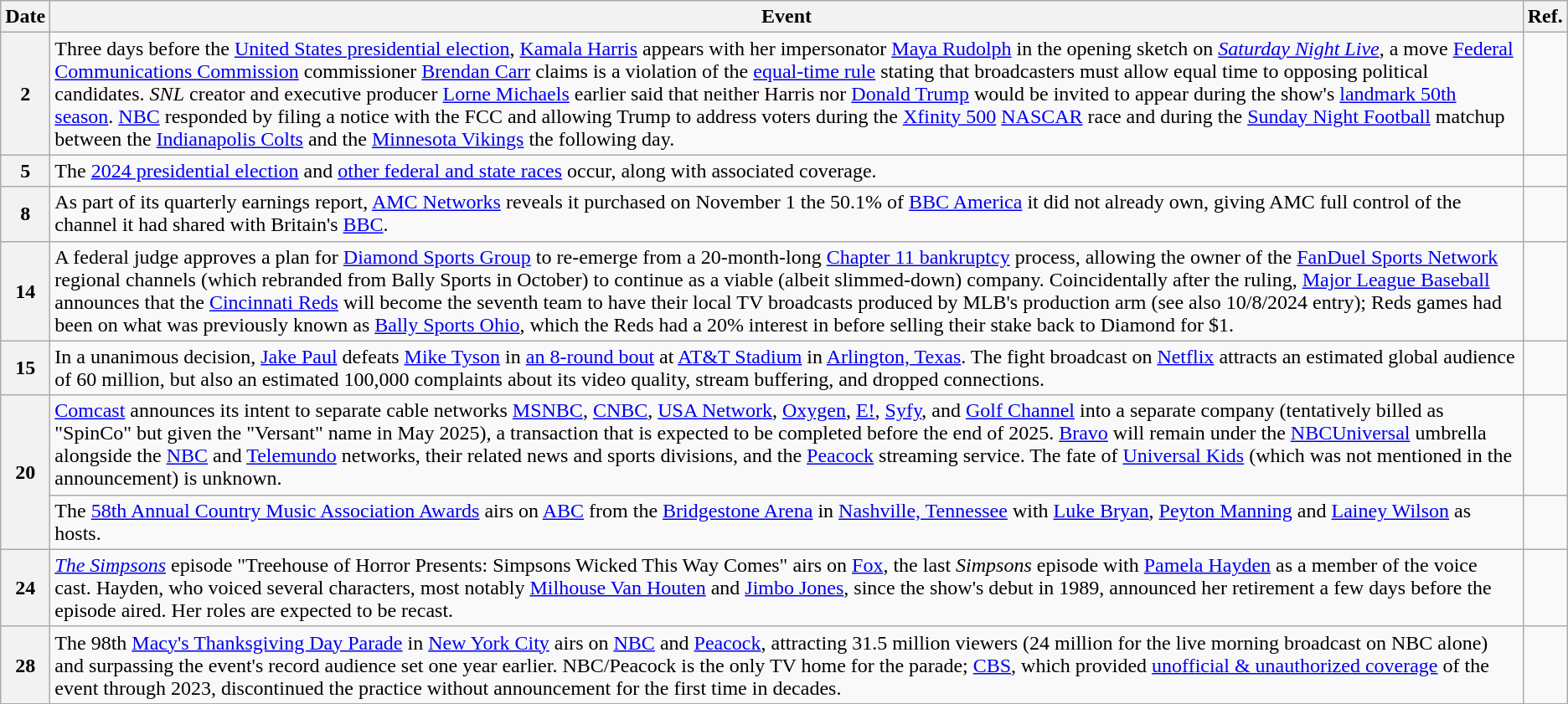<table class="wikitable sortable">
<tr>
<th>Date</th>
<th>Event</th>
<th>Ref.</th>
</tr>
<tr>
<th>2</th>
<td>Three days before the <a href='#'>United States presidential election</a>, <a href='#'>Kamala Harris</a> appears with her impersonator <a href='#'>Maya Rudolph</a> in the opening sketch on <em><a href='#'>Saturday Night Live</a></em>, a move <a href='#'>Federal Communications Commission</a> commissioner <a href='#'>Brendan Carr</a> claims is a violation of the <a href='#'>equal-time rule</a> stating that broadcasters must allow equal time to opposing political candidates. <em>SNL</em> creator and executive producer <a href='#'>Lorne Michaels</a> earlier said that neither Harris nor <a href='#'>Donald Trump</a> would be invited to appear during the show's <a href='#'>landmark 50th season</a>. <a href='#'>NBC</a> responded by filing a notice with the FCC and allowing Trump to address voters during the <a href='#'>Xfinity 500</a> <a href='#'>NASCAR</a> race and during the <a href='#'>Sunday Night Football</a> matchup between the <a href='#'>Indianapolis Colts</a> and the <a href='#'>Minnesota Vikings</a> the following day.</td>
<td><br></td>
</tr>
<tr>
<th>5</th>
<td>The <a href='#'>2024 presidential election</a> and <a href='#'>other federal and state races</a> occur, along with associated coverage.</td>
<td><br></td>
</tr>
<tr>
<th>8</th>
<td>As part of its quarterly earnings report, <a href='#'>AMC Networks</a> reveals it purchased on November 1 the 50.1% of <a href='#'>BBC America</a> it did not already own, giving AMC full control of the channel it had shared with Britain's <a href='#'>BBC</a>.</td>
<td></td>
</tr>
<tr>
<th>14</th>
<td>A federal judge approves a plan for <a href='#'>Diamond Sports Group</a> to re-emerge from a 20-month-long <a href='#'>Chapter 11 bankruptcy</a> process, allowing the owner of the <a href='#'>FanDuel Sports Network</a> regional channels (which rebranded from Bally Sports in October) to continue as a viable (albeit slimmed-down) company. Coincidentally after the ruling, <a href='#'>Major League Baseball</a> announces that the <a href='#'>Cincinnati Reds</a> will become the seventh team to have their local TV broadcasts produced by MLB's production arm (see also 10/8/2024 entry); Reds games had been on what was previously known as <a href='#'>Bally Sports Ohio</a>, which the Reds had a 20% interest in before selling their stake back to Diamond for $1.</td>
<td></td>
</tr>
<tr>
<th>15</th>
<td>In a unanimous decision, <a href='#'>Jake Paul</a> defeats <a href='#'>Mike Tyson</a> in <a href='#'>an 8-round bout</a> at <a href='#'>AT&T Stadium</a> in <a href='#'>Arlington, Texas</a>. The fight broadcast on <a href='#'>Netflix</a> attracts an estimated global audience of 60 million, but also an estimated 100,000 complaints about its video quality, stream buffering, and dropped connections.</td>
<td></td>
</tr>
<tr>
<th rowspan=2>20</th>
<td><a href='#'>Comcast</a> announces its intent to separate cable networks <a href='#'>MSNBC</a>, <a href='#'>CNBC</a>, <a href='#'>USA Network</a>, <a href='#'>Oxygen</a>, <a href='#'>E!</a>, <a href='#'>Syfy</a>, and <a href='#'>Golf Channel</a> into a separate company (tentatively billed as "SpinCo" but given the "Versant" name in May 2025), a transaction that is expected to be completed before the end of 2025. <a href='#'>Bravo</a> will remain under the <a href='#'>NBCUniversal</a> umbrella alongside the <a href='#'>NBC</a> and <a href='#'>Telemundo</a> networks, their related news and sports divisions, and the <a href='#'>Peacock</a> streaming service. The fate of <a href='#'>Universal Kids</a> (which was not mentioned in the announcement) is unknown.</td>
<td></td>
</tr>
<tr>
<td>The <a href='#'>58th Annual Country Music Association Awards</a> airs on <a href='#'>ABC</a> from the <a href='#'>Bridgestone Arena</a> in <a href='#'>Nashville, Tennessee</a> with <a href='#'>Luke Bryan</a>, <a href='#'>Peyton Manning</a> and <a href='#'>Lainey Wilson</a> as hosts.</td>
<td></td>
</tr>
<tr>
<th>24</th>
<td><em><a href='#'>The Simpsons</a></em> episode "Treehouse of Horror Presents: Simpsons Wicked This Way Comes" airs on <a href='#'>Fox</a>, the last <em>Simpsons</em> episode with <a href='#'>Pamela Hayden</a> as a member of the voice cast. Hayden, who voiced several characters, most notably <a href='#'>Milhouse Van Houten</a> and <a href='#'>Jimbo Jones</a>, since the show's debut in 1989, announced her retirement a few days before the episode aired. Her roles are expected to be recast.</td>
<td></td>
</tr>
<tr>
<th>28</th>
<td>The 98th <a href='#'>Macy's Thanksgiving Day Parade</a> in <a href='#'>New York City</a> airs on <a href='#'>NBC</a> and <a href='#'>Peacock</a>, attracting 31.5 million viewers (24 million for the live morning broadcast on NBC alone) and surpassing the event's record audience set one year earlier. NBC/Peacock is the only TV home for the parade; <a href='#'>CBS</a>, which provided <a href='#'>unofficial & unauthorized coverage</a> of the event through 2023, discontinued the practice without announcement for the first time in decades.</td>
<td></td>
</tr>
</table>
